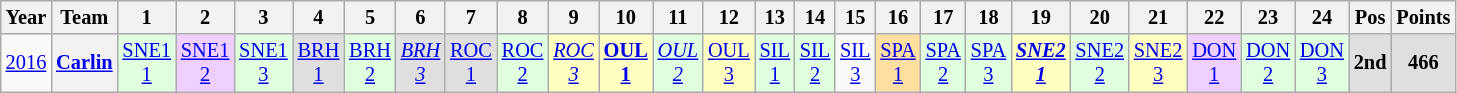<table class="wikitable" style="text-align:center; font-size:85%">
<tr>
<th>Year</th>
<th>Team</th>
<th>1</th>
<th>2</th>
<th>3</th>
<th>4</th>
<th>5</th>
<th>6</th>
<th>7</th>
<th>8</th>
<th>9</th>
<th>10</th>
<th>11</th>
<th>12</th>
<th>13</th>
<th>14</th>
<th>15</th>
<th>16</th>
<th>17</th>
<th>18</th>
<th>19</th>
<th>20</th>
<th>21</th>
<th>22</th>
<th>23</th>
<th>24</th>
<th>Pos</th>
<th>Points</th>
</tr>
<tr>
<td><a href='#'>2016</a></td>
<th nowrap><a href='#'>Carlin</a></th>
<td style="background:#dfffdf;"><a href='#'>SNE1<br>1</a><br></td>
<td style="background:#EFCFFF;"><a href='#'>SNE1<br>2</a><br></td>
<td style="background:#dfffdf;"><a href='#'>SNE1<br>3</a><br></td>
<td style="background:#dfdfdf;"><a href='#'>BRH<br>1</a><br></td>
<td style="background:#dfffdf;"><a href='#'>BRH<br>2</a><br></td>
<td style="background:#dfdfdf;"><em><a href='#'>BRH<br>3</a></em><br></td>
<td style="background:#dfdfdf;"><a href='#'>ROC<br>1</a><br></td>
<td style="background:#dfffdf;"><a href='#'>ROC<br>2</a><br></td>
<td style="background:#ffffbf;"><em><a href='#'>ROC<br>3</a></em><br></td>
<td style="background:#ffffbf;"><strong><a href='#'>OUL<br>1</a></strong><br></td>
<td style="background:#dfffdf;"><em><a href='#'>OUL<br>2</a></em><br></td>
<td style="background:#ffffbf;"><a href='#'>OUL<br>3</a><br></td>
<td style="background:#dfffdf;"><a href='#'>SIL<br>1</a><br></td>
<td style="background:#dfffdf;"><a href='#'>SIL<br>2</a><br></td>
<td><a href='#'>SIL<br>3</a><br></td>
<td style="background:#ffdf9f;"><a href='#'>SPA<br>1</a><br></td>
<td style="background:#dfffdf;"><a href='#'>SPA<br>2</a><br></td>
<td style="background:#dfffdf;"><a href='#'>SPA<br>3</a><br></td>
<td style="background:#ffffbf;"><strong><em><a href='#'>SNE2<br>1</a></em></strong><br></td>
<td style="background:#dfffdf;"><a href='#'>SNE2<br>2</a><br></td>
<td style="background:#ffffbf;"><a href='#'>SNE2<br>3</a><br></td>
<td style="background:#EFCFFF;"><a href='#'>DON<br>1</a><br></td>
<td style="background:#dfffdf;"><a href='#'>DON<br>2</a><br></td>
<td style="background:#dfffdf;"><a href='#'>DON<br>3</a><br></td>
<th style="background:#dfdfdf;">2nd</th>
<th style="background:#dfdfdf;">466</th>
</tr>
</table>
